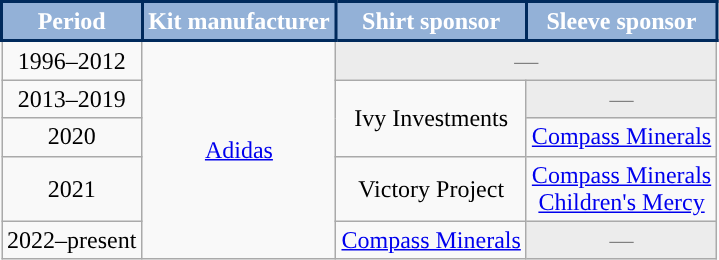<table class="wikitable" style="text-align:center;margin-left:1em;float:center">
<tr>
<th style="background:#93B1D7; color:#FFFFFF; border:2px solid #002A5C;">Period</th>
<th style="background:#93B1D7; color:#FFFFFF; border:2px solid #002A5C;">Kit manufacturer</th>
<th style="background:#93B1D7; color:#FFFFFF; border:2px solid #002A5C;">Shirt sponsor</th>
<th style="background:#93B1D7; color:#FFFFFF; border:2px solid #002A5C;">Sleeve sponsor</th>
</tr>
<tr>
<td>1996–2012</td>
<td rowspan="5"><a href='#'>Adidas</a></td>
<td colspan="2" style="background:#ececec; color:gray">—</td>
</tr>
<tr>
<td>2013–2019</td>
<td rowspan="2">Ivy Investments</td>
<td style="background:#ececec; color:gray">—</td>
</tr>
<tr>
<td>2020</td>
<td><a href='#'>Compass Minerals</a></td>
</tr>
<tr>
<td>2021</td>
<td>Victory Project</td>
<td><a href='#'>Compass Minerals</a><br><a href='#'>Children's Mercy</a></td>
</tr>
<tr>
<td>2022–present</td>
<td><a href='#'>Compass Minerals</a></td>
<td style="background:#ececec; color:gray">—</td>
</tr>
</table>
